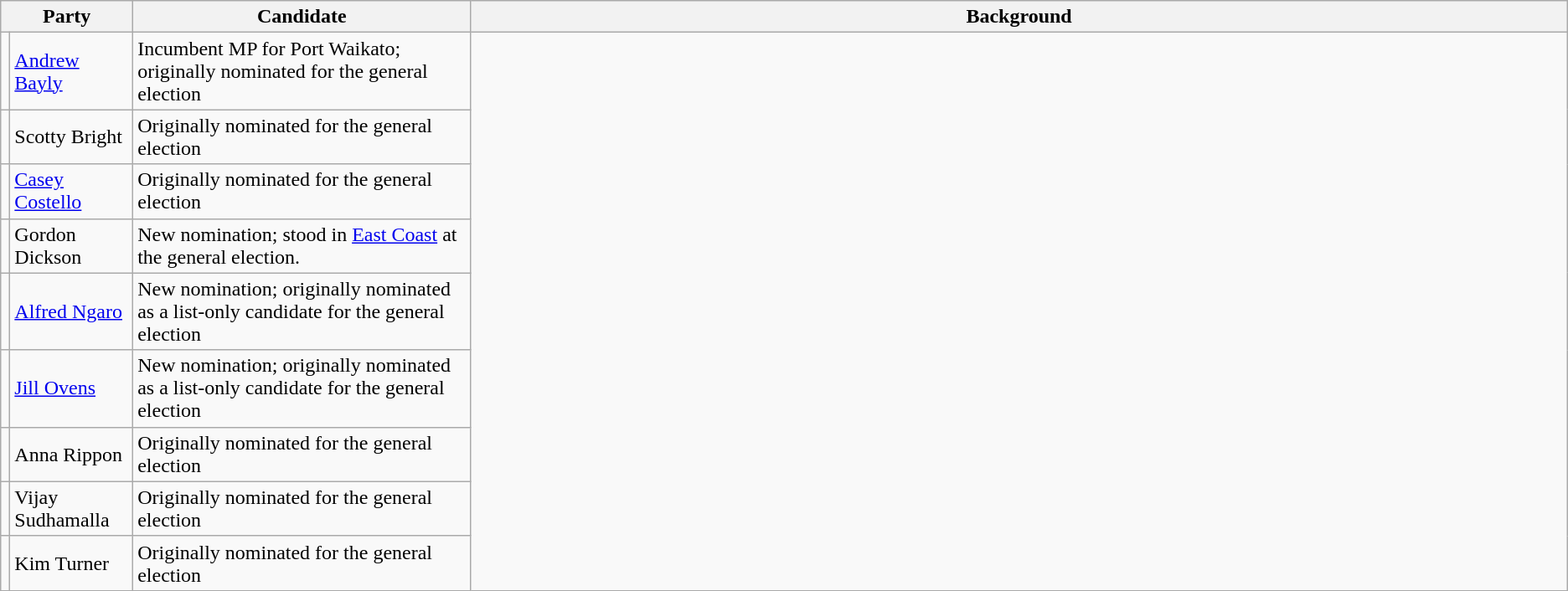<table class="wikitable">
<tr>
<th colspan=2>Party</th>
<th>Candidate</th>
<th width=70%>Background</th>
</tr>
<tr>
<td></td>
<td><a href='#'>Andrew Bayly</a></td>
<td>Incumbent MP for Port Waikato; originally nominated for the general election</td>
</tr>
<tr>
<td></td>
<td>Scotty Bright</td>
<td>Originally nominated for the general election</td>
</tr>
<tr>
<td></td>
<td><a href='#'>Casey Costello</a></td>
<td>Originally nominated for the general election</td>
</tr>
<tr>
<td></td>
<td>Gordon Dickson</td>
<td>New nomination; stood in <a href='#'>East Coast</a> at the general election.</td>
</tr>
<tr>
<td></td>
<td><a href='#'>Alfred Ngaro</a></td>
<td>New nomination; originally nominated as a list-only candidate for the general election</td>
</tr>
<tr>
<td></td>
<td><a href='#'>Jill Ovens</a></td>
<td>New nomination; originally nominated as a list-only candidate for the general election</td>
</tr>
<tr>
<td></td>
<td>Anna Rippon</td>
<td>Originally nominated for the general election</td>
</tr>
<tr>
<td></td>
<td>Vijay Sudhamalla</td>
<td>Originally nominated for the general election</td>
</tr>
<tr>
<td></td>
<td>Kim Turner</td>
<td>Originally nominated for the general election</td>
</tr>
</table>
